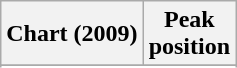<table class="wikitable sortable plainrowheaders">
<tr>
<th scope="col">Chart (2009)</th>
<th scope="col">Peak<br>position</th>
</tr>
<tr>
</tr>
<tr>
</tr>
</table>
